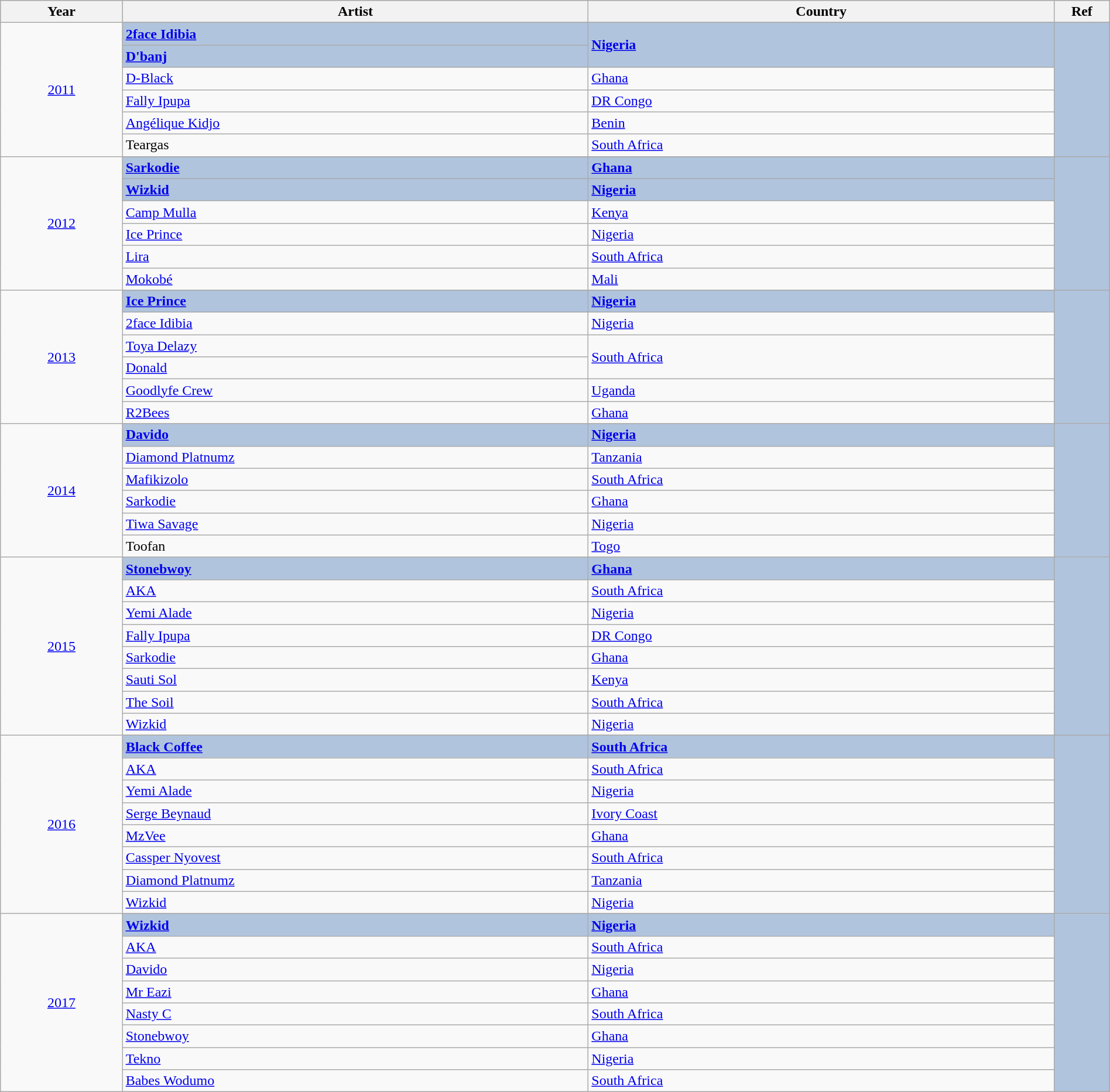<table class="wikitable" style="width:100%;">
<tr style="background:#bebebe;">
<th style="width:11%;">Year</th>
<th style="width:42%;">Artist</th>
<th style="width:42%;">Country</th>
<th style="width:5%;">Ref</th>
</tr>
<tr>
<td rowspan="7" align="center"><a href='#'>2011</a></td>
</tr>
<tr style="background:#B0C4DE">
<td><strong><a href='#'>2face Idibia</a></strong></td>
<td rowspan="2"><strong><a href='#'>Nigeria</a></strong></td>
<td rowspan="7" align="center"></td>
</tr>
<tr style="background:#B0C4DE">
<td><strong><a href='#'>D'banj</a></strong></td>
</tr>
<tr>
<td><a href='#'>D-Black</a></td>
<td><a href='#'>Ghana</a></td>
</tr>
<tr>
<td><a href='#'>Fally Ipupa</a></td>
<td><a href='#'>DR Congo</a></td>
</tr>
<tr>
<td><a href='#'>Angélique Kidjo</a></td>
<td><a href='#'>Benin</a></td>
</tr>
<tr>
<td>Teargas</td>
<td><a href='#'>South Africa</a></td>
</tr>
<tr>
<td rowspan="7" align="center"><a href='#'>2012</a></td>
</tr>
<tr style="background:#B0C4DE">
<td><strong><a href='#'>Sarkodie</a></strong></td>
<td><strong><a href='#'>Ghana</a></strong></td>
<td rowspan="7" align="center"></td>
</tr>
<tr style="background:#B0C4DE">
<td><strong><a href='#'>Wizkid</a></strong></td>
<td><strong><a href='#'>Nigeria</a></strong></td>
</tr>
<tr>
<td><a href='#'>Camp Mulla</a></td>
<td><a href='#'>Kenya</a></td>
</tr>
<tr>
<td><a href='#'>Ice Prince</a></td>
<td><a href='#'>Nigeria</a></td>
</tr>
<tr>
<td><a href='#'>Lira</a></td>
<td><a href='#'>South Africa</a></td>
</tr>
<tr>
<td><a href='#'>Mokobé</a></td>
<td><a href='#'>Mali</a></td>
</tr>
<tr>
<td rowspan="7" align="center"><a href='#'>2013</a></td>
</tr>
<tr style="background:#B0C4DE">
<td><strong><a href='#'>Ice Prince</a></strong></td>
<td><strong><a href='#'>Nigeria</a></strong></td>
<td rowspan="7" align="center"></td>
</tr>
<tr>
<td><a href='#'>2face Idibia</a></td>
<td><a href='#'>Nigeria</a></td>
</tr>
<tr>
<td><a href='#'>Toya Delazy</a></td>
<td rowspan="2"><a href='#'>South Africa</a></td>
</tr>
<tr>
<td><a href='#'>Donald</a></td>
</tr>
<tr>
<td><a href='#'>Goodlyfe Crew</a></td>
<td><a href='#'>Uganda</a></td>
</tr>
<tr>
<td><a href='#'>R2Bees</a></td>
<td><a href='#'>Ghana</a></td>
</tr>
<tr>
<td rowspan="7" align="center"><a href='#'>2014</a></td>
</tr>
<tr style="background:#B0C4DE">
<td><strong><a href='#'>Davido</a></strong></td>
<td><strong><a href='#'>Nigeria</a></strong></td>
<td rowspan="7" align="center"></td>
</tr>
<tr>
<td><a href='#'>Diamond Platnumz</a></td>
<td><a href='#'>Tanzania</a></td>
</tr>
<tr>
<td><a href='#'>Mafikizolo</a></td>
<td><a href='#'>South Africa</a></td>
</tr>
<tr>
<td><a href='#'>Sarkodie</a></td>
<td><a href='#'>Ghana</a></td>
</tr>
<tr>
<td><a href='#'>Tiwa Savage</a></td>
<td><a href='#'>Nigeria</a></td>
</tr>
<tr>
<td>Toofan</td>
<td><a href='#'>Togo</a></td>
</tr>
<tr>
<td rowspan="9" align="center"><a href='#'>2015</a></td>
</tr>
<tr style="background:#B0C4DE">
<td><strong><a href='#'>Stonebwoy</a></strong></td>
<td><strong><a href='#'>Ghana</a></strong></td>
<td rowspan="9" align="center"></td>
</tr>
<tr>
<td><a href='#'>AKA</a></td>
<td><a href='#'>South Africa</a></td>
</tr>
<tr>
<td><a href='#'>Yemi Alade</a></td>
<td><a href='#'>Nigeria</a></td>
</tr>
<tr>
<td><a href='#'>Fally Ipupa</a></td>
<td><a href='#'>DR Congo</a></td>
</tr>
<tr>
<td><a href='#'>Sarkodie</a></td>
<td><a href='#'>Ghana</a></td>
</tr>
<tr>
<td><a href='#'>Sauti Sol</a></td>
<td><a href='#'>Kenya</a></td>
</tr>
<tr>
<td><a href='#'>The Soil</a></td>
<td><a href='#'>South Africa</a></td>
</tr>
<tr>
<td><a href='#'>Wizkid</a></td>
<td><a href='#'>Nigeria</a></td>
</tr>
<tr>
<td rowspan="9" align="center"><a href='#'>2016</a></td>
</tr>
<tr style="background:#B0C4DE">
<td><strong><a href='#'>Black Coffee</a></strong></td>
<td><strong><a href='#'>South Africa</a></strong></td>
<td rowspan="9" align="center"></td>
</tr>
<tr>
<td><a href='#'>AKA</a></td>
<td><a href='#'>South Africa</a></td>
</tr>
<tr>
<td><a href='#'>Yemi Alade</a></td>
<td><a href='#'>Nigeria</a></td>
</tr>
<tr>
<td><a href='#'>Serge Beynaud</a></td>
<td><a href='#'>Ivory Coast</a></td>
</tr>
<tr>
<td><a href='#'>MzVee</a></td>
<td><a href='#'>Ghana</a></td>
</tr>
<tr>
<td><a href='#'>Cassper Nyovest</a></td>
<td><a href='#'>South Africa</a></td>
</tr>
<tr>
<td><a href='#'>Diamond Platnumz</a></td>
<td><a href='#'>Tanzania</a></td>
</tr>
<tr>
<td><a href='#'>Wizkid</a></td>
<td><a href='#'>Nigeria</a></td>
</tr>
<tr>
<td rowspan="9" align="center"><a href='#'>2017</a></td>
</tr>
<tr style="background:#B0C4DE">
<td><strong><a href='#'>Wizkid</a></strong></td>
<td><strong><a href='#'>Nigeria</a></strong></td>
<td rowspan="9" align="center"></td>
</tr>
<tr>
<td><a href='#'>AKA</a></td>
<td><a href='#'>South Africa</a></td>
</tr>
<tr>
<td><a href='#'>Davido</a></td>
<td><a href='#'>Nigeria</a></td>
</tr>
<tr>
<td><a href='#'>Mr Eazi</a></td>
<td><a href='#'>Ghana</a></td>
</tr>
<tr>
<td><a href='#'>Nasty C</a></td>
<td><a href='#'>South Africa</a></td>
</tr>
<tr>
<td><a href='#'>Stonebwoy</a></td>
<td><a href='#'>Ghana</a></td>
</tr>
<tr>
<td><a href='#'>Tekno</a></td>
<td><a href='#'>Nigeria</a></td>
</tr>
<tr>
<td><a href='#'>Babes Wodumo</a></td>
<td><a href='#'>South Africa</a></td>
</tr>
</table>
